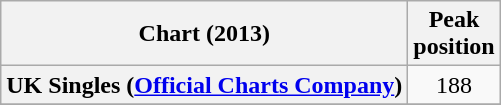<table class="wikitable sortable plainrowheaders">
<tr>
<th scope="col">Chart (2013)</th>
<th scope="col">Peak<br>position</th>
</tr>
<tr>
<th scope="row">UK Singles (<a href='#'>Official Charts Company</a>)</th>
<td align="center">188</td>
</tr>
<tr>
</tr>
</table>
